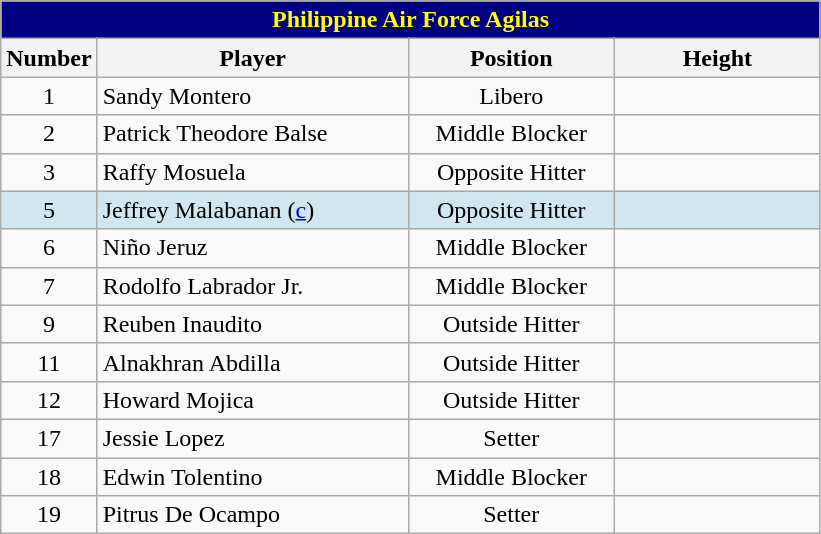<table class="wikitable sortable" style="text-align:center;">
<tr>
<th colspan="5" style= "background: #000080; color: yellow; text-align: center"><strong>Philippine Air Force Agilas</strong></th>
</tr>
<tr>
<th width=3px>Number</th>
<th width=200px>Player</th>
<th width=130px>Position</th>
<th width=130px>Height</th>
</tr>
<tr>
<td>1</td>
<td style="text-align: left"> Sandy Montero</td>
<td>Libero</td>
<td></td>
</tr>
<tr>
<td>2</td>
<td style="text-align: left"> Patrick Theodore Balse</td>
<td>Middle Blocker</td>
<td></td>
</tr>
<tr>
<td>3</td>
<td style="text-align: left"> Raffy Mosuela</td>
<td>Opposite Hitter</td>
<td></td>
</tr>
<tr bgcolor=#D0E6F>
<td>5</td>
<td style="text-align: left"> Jeffrey Malabanan (<a href='#'>c</a>)</td>
<td>Opposite Hitter</td>
<td></td>
</tr>
<tr>
<td>6</td>
<td style="text-align: left"> Niño Jeruz</td>
<td>Middle Blocker</td>
<td></td>
</tr>
<tr>
<td>7</td>
<td style="text-align: left"> Rodolfo Labrador Jr.</td>
<td>Middle Blocker</td>
<td></td>
</tr>
<tr>
<td>9</td>
<td style="text-align: left"> Reuben Inaudito</td>
<td>Outside Hitter</td>
<td></td>
</tr>
<tr>
<td>11</td>
<td style="text-align: left"> Alnakhran Abdilla</td>
<td>Outside Hitter</td>
<td></td>
</tr>
<tr>
<td>12</td>
<td style="text-align: left"> Howard Mojica</td>
<td>Outside Hitter</td>
<td></td>
</tr>
<tr>
<td>17</td>
<td style="text-align: left"> Jessie Lopez</td>
<td>Setter</td>
<td></td>
</tr>
<tr>
<td>18</td>
<td style="text-align: left"> Edwin Tolentino</td>
<td>Middle Blocker</td>
<td></td>
</tr>
<tr>
<td>19</td>
<td style="text-align: left"> Pitrus De Ocampo</td>
<td>Setter</td>
<td></td>
</tr>
</table>
